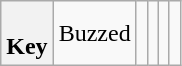<table class="wikitable">
<tr>
<th><br>Key</th>
<td> Buzzed</td>
<td></td>
<td></td>
<td></td>
<td></td>
</tr>
</table>
